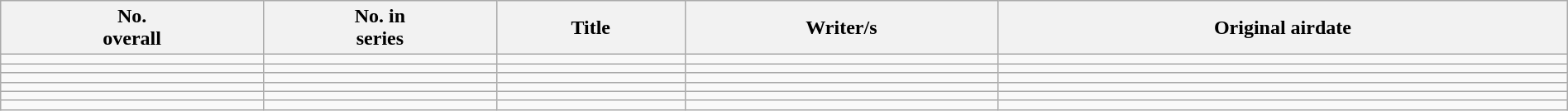<table class="wikitable plainrowheaders" style="width:100%;">
<tr>
<th>No.<br>overall</th>
<th>No. in<br>series</th>
<th>Title</th>
<th>Writer/s</th>
<th>Original airdate</th>
</tr>
<tr>
<td></td>
<td></td>
<td></td>
<td></td>
<td></td>
</tr>
<tr>
<td></td>
<td></td>
<td></td>
<td></td>
<td></td>
</tr>
<tr>
<td></td>
<td></td>
<td></td>
<td></td>
<td></td>
</tr>
<tr>
<td></td>
<td></td>
<td></td>
<td></td>
<td></td>
</tr>
<tr>
<td></td>
<td></td>
<td></td>
<td></td>
<td></td>
</tr>
<tr>
<td></td>
<td></td>
<td></td>
<td></td>
<td></td>
</tr>
</table>
